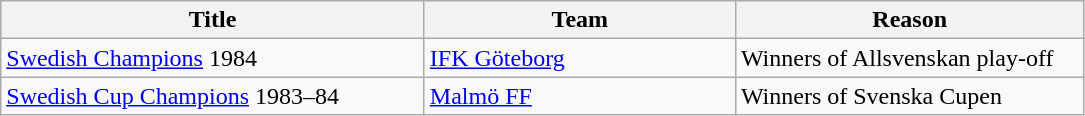<table class="wikitable" style="text-align: left;">
<tr>
<th style="width: 275px;">Title</th>
<th style="width: 200px;">Team</th>
<th style="width: 225px;">Reason</th>
</tr>
<tr>
<td><a href='#'>Swedish Champions</a> 1984</td>
<td><a href='#'>IFK Göteborg</a></td>
<td>Winners of Allsvenskan play-off</td>
</tr>
<tr>
<td><a href='#'>Swedish Cup Champions</a> 1983–84</td>
<td><a href='#'>Malmö FF</a></td>
<td>Winners of Svenska Cupen</td>
</tr>
</table>
